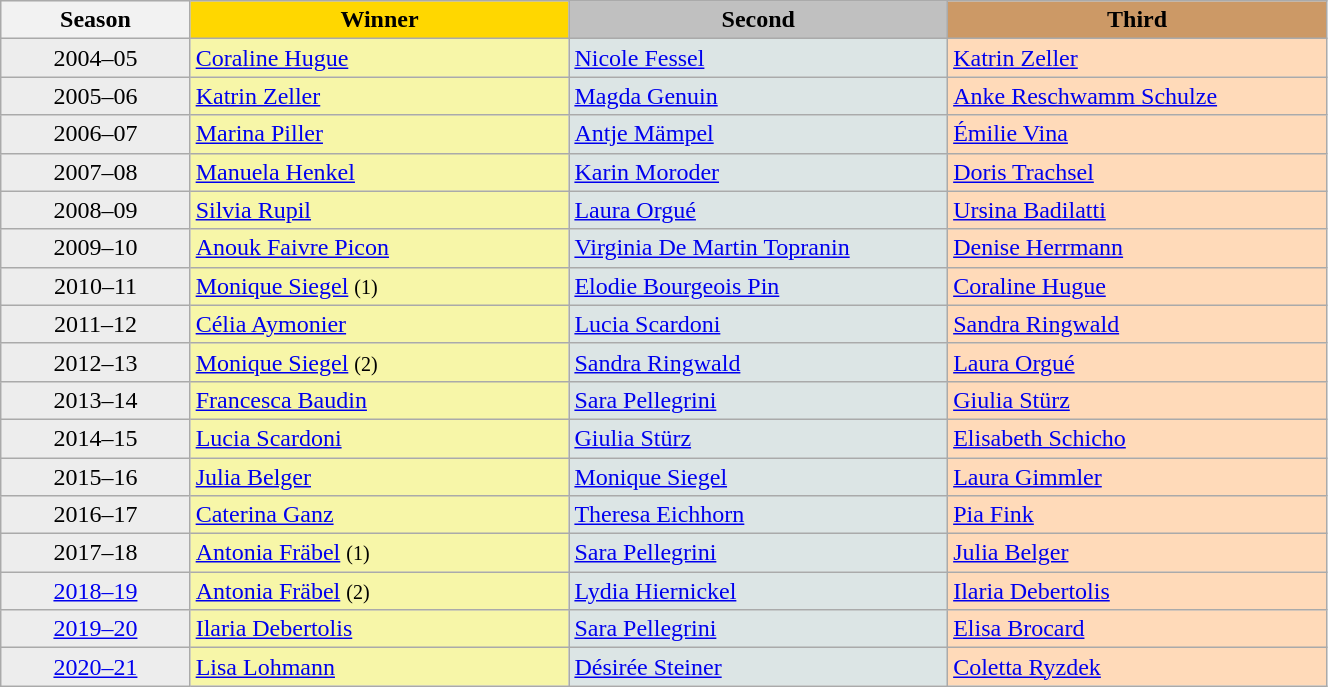<table class="wikitable" style=" width:70%;">
<tr style="background-color:#EDEDED;">
<th style="width:10%;">Season</th>
<th style="width:20%; background:gold;">Winner</th>
<th style="width:20%; background:silver;">Second</th>
<th style="width:20%; background:#CC9966;">Third</th>
</tr>
<tr>
<td align="center" bgcolor="#EDEDED">2004–05</td>
<td bgcolor="#F7F6A8"> <a href='#'>Coraline Hugue</a></td>
<td bgcolor="#DCE5E5"> <a href='#'>Nicole Fessel</a></td>
<td bgcolor="#FFDAB9"> <a href='#'>Katrin Zeller</a></td>
</tr>
<tr>
<td align="center" bgcolor="#EDEDED">2005–06</td>
<td bgcolor="#F7F6A8"> <a href='#'>Katrin Zeller</a></td>
<td bgcolor="#DCE5E5"> <a href='#'>Magda Genuin</a></td>
<td bgcolor="#FFDAB9"> <a href='#'>Anke Reschwamm Schulze</a></td>
</tr>
<tr>
<td align="center" bgcolor="#EDEDED">2006–07</td>
<td bgcolor="#F7F6A8"> <a href='#'>Marina Piller</a></td>
<td bgcolor="#DCE5E5"> <a href='#'>Antje Mämpel</a></td>
<td bgcolor="#FFDAB9"> <a href='#'>Émilie Vina</a></td>
</tr>
<tr>
<td align="center" bgcolor="#EDEDED">2007–08</td>
<td bgcolor="#F7F6A8"> <a href='#'>Manuela Henkel</a></td>
<td bgcolor="#DCE5E5"> <a href='#'>Karin Moroder</a></td>
<td bgcolor="#FFDAB9"> <a href='#'>Doris Trachsel</a></td>
</tr>
<tr>
<td align="center" bgcolor="#EDEDED">2008–09</td>
<td bgcolor="#F7F6A8"> <a href='#'>Silvia Rupil</a></td>
<td bgcolor="#DCE5E5"> <a href='#'>Laura Orgué</a></td>
<td bgcolor="#FFDAB9"> <a href='#'>Ursina Badilatti</a></td>
</tr>
<tr>
<td align="center" bgcolor="#EDEDED">2009–10</td>
<td bgcolor="#F7F6A8"> <a href='#'>Anouk Faivre Picon</a></td>
<td bgcolor="#DCE5E5"> <a href='#'>Virginia De Martin Topranin</a></td>
<td bgcolor="#FFDAB9"> <a href='#'>Denise Herrmann</a></td>
</tr>
<tr>
<td align="center" bgcolor="#EDEDED">2010–11</td>
<td bgcolor="#F7F6A8"> <a href='#'>Monique Siegel</a> <small>(1)</small></td>
<td bgcolor="#DCE5E5"> <a href='#'>Elodie Bourgeois Pin</a></td>
<td bgcolor="#FFDAB9"> <a href='#'>Coraline Hugue</a></td>
</tr>
<tr>
<td align="center" bgcolor="#EDEDED">2011–12</td>
<td bgcolor="#F7F6A8"> <a href='#'>Célia Aymonier</a></td>
<td bgcolor="#DCE5E5"> <a href='#'>Lucia Scardoni</a></td>
<td bgcolor="#FFDAB9"> <a href='#'>Sandra Ringwald</a></td>
</tr>
<tr>
<td align="center" bgcolor="#EDEDED">2012–13</td>
<td bgcolor="#F7F6A8"> <a href='#'>Monique Siegel</a> <small>(2)</small></td>
<td bgcolor="#DCE5E5"> <a href='#'>Sandra Ringwald</a></td>
<td bgcolor="#FFDAB9"> <a href='#'>Laura Orgué</a></td>
</tr>
<tr>
<td align="center" bgcolor="#EDEDED">2013–14</td>
<td bgcolor="#F7F6A8"> <a href='#'>Francesca Baudin</a></td>
<td bgcolor="#DCE5E5"> <a href='#'>Sara Pellegrini</a></td>
<td bgcolor="#FFDAB9"> <a href='#'>Giulia Stürz</a></td>
</tr>
<tr>
<td align="center" bgcolor="#EDEDED">2014–15</td>
<td bgcolor="#F7F6A8"> <a href='#'>Lucia Scardoni</a></td>
<td bgcolor="#DCE5E5"> <a href='#'>Giulia Stürz</a></td>
<td bgcolor="#FFDAB9"> <a href='#'>Elisabeth Schicho</a></td>
</tr>
<tr>
<td align="center" bgcolor="#EDEDED">2015–16</td>
<td bgcolor="#F7F6A8"> <a href='#'>Julia Belger</a></td>
<td bgcolor="#DCE5E5"> <a href='#'>Monique Siegel</a></td>
<td bgcolor="#FFDAB9"> <a href='#'>Laura Gimmler</a></td>
</tr>
<tr>
<td align="center" bgcolor="#EDEDED">2016–17</td>
<td bgcolor="#F7F6A8"> <a href='#'>Caterina Ganz</a></td>
<td bgcolor="#DCE5E5"> <a href='#'>Theresa Eichhorn</a></td>
<td bgcolor="#FFDAB9"> <a href='#'>Pia Fink</a></td>
</tr>
<tr>
<td align="center" bgcolor="#EDEDED">2017–18</td>
<td bgcolor="#F7F6A8"> <a href='#'>Antonia Fräbel</a> <small>(1)</small></td>
<td bgcolor="#DCE5E5"> <a href='#'>Sara Pellegrini</a></td>
<td bgcolor="#FFDAB9"> <a href='#'>Julia Belger</a></td>
</tr>
<tr>
<td align="center" bgcolor="#EDEDED"><a href='#'>2018–19</a></td>
<td bgcolor="#F7F6A8"> <a href='#'>Antonia Fräbel</a> <small>(2)</small></td>
<td bgcolor="#DCE5E5"> <a href='#'>Lydia Hiernickel</a></td>
<td bgcolor="#FFDAB9"> <a href='#'>Ilaria Debertolis</a></td>
</tr>
<tr>
<td align="center" bgcolor="#EDEDED"><a href='#'>2019–20</a></td>
<td bgcolor="#F7F6A8"> <a href='#'>Ilaria Debertolis</a></td>
<td bgcolor="#DCE5E5"> <a href='#'>Sara Pellegrini</a></td>
<td bgcolor="#FFDAB9"> <a href='#'>Elisa Brocard</a></td>
</tr>
<tr>
<td align="center" bgcolor="#EDEDED"><a href='#'>2020–21</a></td>
<td bgcolor="#F7F6A8"> <a href='#'>Lisa Lohmann</a></td>
<td bgcolor="#DCE5E5"> <a href='#'>Désirée Steiner</a></td>
<td bgcolor="#FFDAB9"> <a href='#'>Coletta Ryzdek</a></td>
</tr>
</table>
